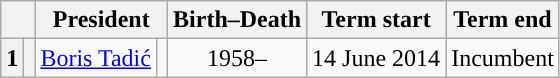<table class="wikitable" style="text-align:center">
<tr>
<th colspan="2"></th>
<th colspan="2">President</th>
<th>Birth–Death</th>
<th>Term start</th>
<th>Term end</th>
</tr>
<tr>
<th>1</th>
<th style="background:"></th>
<td><a href='#'>Boris Tadić</a></td>
<td></td>
<td>1958–</td>
<td>14 June 2014</td>
<td>Incumbent</td>
</tr>
</table>
